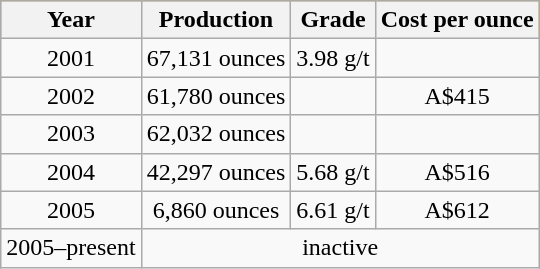<table class="wikitable">
<tr align="center" bgcolor="#DAA520">
<th>Year</th>
<th>Production</th>
<th>Grade</th>
<th>Cost per ounce</th>
</tr>
<tr align="center">
<td>2001</td>
<td>67,131 ounces</td>
<td>3.98 g/t</td>
<td></td>
</tr>
<tr align="center">
<td>2002</td>
<td>61,780 ounces</td>
<td></td>
<td>A$415</td>
</tr>
<tr align="center">
<td>2003</td>
<td>62,032 ounces</td>
<td></td>
<td></td>
</tr>
<tr align="center">
<td>2004</td>
<td>42,297 ounces</td>
<td>5.68 g/t</td>
<td>A$516</td>
</tr>
<tr align="center">
<td>2005</td>
<td>6,860 ounces</td>
<td>6.61 g/t</td>
<td>A$612</td>
</tr>
<tr align="center">
<td>2005–present</td>
<td colspan=3>inactive</td>
</tr>
</table>
